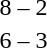<table style="text-align:center">
<tr>
<th width=200></th>
<th width=100></th>
<th width=200></th>
</tr>
<tr>
<td align=right><strong></strong></td>
<td>8 – 2</td>
<td align=left></td>
</tr>
<tr>
<td align=right><strong></strong></td>
<td>6 – 3</td>
<td align=left></td>
</tr>
</table>
